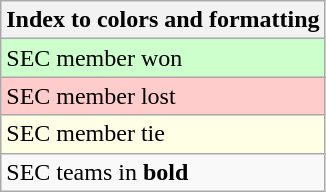<table class="wikitable">
<tr>
<th>Index to colors and formatting</th>
</tr>
<tr bgcolor=#ccffcc>
<td>SEC member won</td>
</tr>
<tr bgcolor=#ffcccc>
<td>SEC member lost</td>
</tr>
<tr bgcolor=#ffffe6>
<td>SEC member tie</td>
</tr>
<tr>
<td>SEC teams in <strong>bold</strong></td>
</tr>
</table>
